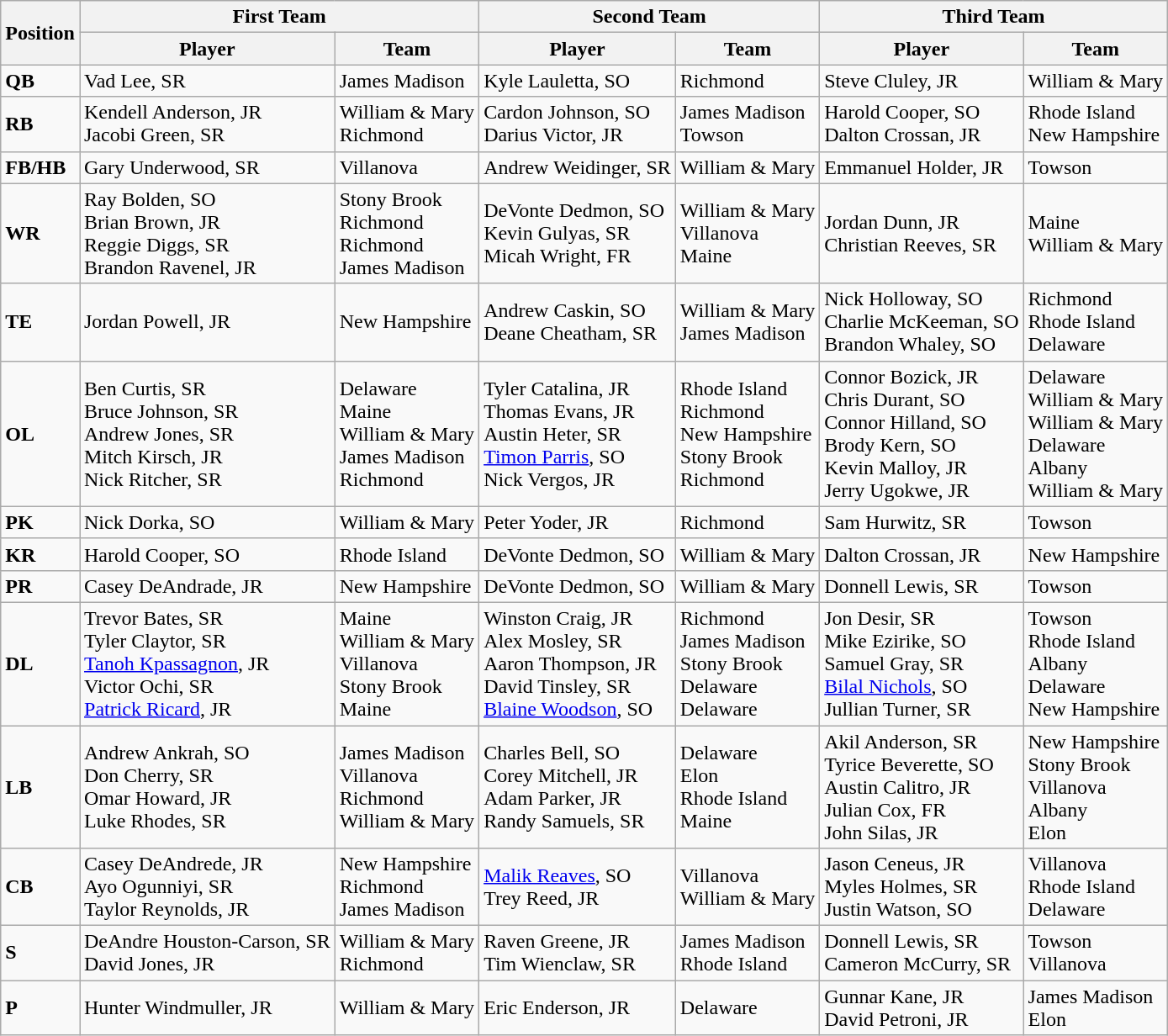<table class="wikitable" border="1">
<tr>
<th rowspan="2">Position</th>
<th colspan="2">First Team</th>
<th colspan="2">Second Team</th>
<th colspan="2">Third Team</th>
</tr>
<tr>
<th>Player</th>
<th>Team</th>
<th>Player</th>
<th>Team</th>
<th>Player</th>
<th>Team</th>
</tr>
<tr>
<td><strong>QB</strong></td>
<td>Vad Lee, SR</td>
<td>James Madison</td>
<td>Kyle Lauletta, SO</td>
<td>Richmond</td>
<td>Steve Cluley, JR</td>
<td>William & Mary</td>
</tr>
<tr>
<td><strong>RB</strong></td>
<td>Kendell Anderson, JR<br>Jacobi Green, SR</td>
<td>William & Mary<br>Richmond</td>
<td>Cardon Johnson, SO<br>Darius Victor, JR</td>
<td>James Madison<br>Towson</td>
<td>Harold Cooper, SO<br>Dalton Crossan, JR</td>
<td>Rhode Island<br>New Hampshire</td>
</tr>
<tr>
<td><strong>FB/HB</strong></td>
<td>Gary Underwood, SR</td>
<td>Villanova</td>
<td>Andrew Weidinger, SR</td>
<td>William & Mary</td>
<td>Emmanuel Holder, JR</td>
<td>Towson</td>
</tr>
<tr>
<td><strong>WR</strong></td>
<td>Ray Bolden, SO<br>Brian Brown, JR<br>Reggie Diggs, SR<br>Brandon Ravenel, JR</td>
<td>Stony Brook<br>Richmond<br>Richmond<br>James Madison</td>
<td>DeVonte Dedmon, SO<br>Kevin Gulyas, SR<br>Micah Wright, FR</td>
<td>William & Mary<br>Villanova<br>Maine</td>
<td>Jordan Dunn, JR<br>Christian Reeves, SR</td>
<td>Maine<br>William & Mary</td>
</tr>
<tr>
<td><strong>TE</strong></td>
<td>Jordan Powell, JR</td>
<td>New Hampshire</td>
<td>Andrew Caskin, SO<br>Deane Cheatham, SR</td>
<td>William & Mary<br>James Madison</td>
<td>Nick Holloway, SO<br>Charlie McKeeman, SO<br>Brandon Whaley, SO</td>
<td>Richmond<br>Rhode Island<br>Delaware</td>
</tr>
<tr>
<td><strong>OL</strong></td>
<td>Ben Curtis, SR<br>Bruce Johnson, SR<br>Andrew Jones, SR<br>Mitch Kirsch, JR<br>Nick Ritcher, SR</td>
<td>Delaware<br>Maine<br>William & Mary<br>James Madison<br>Richmond</td>
<td>Tyler Catalina, JR<br>Thomas Evans, JR<br>Austin Heter, SR<br><a href='#'>Timon Parris</a>, SO<br>Nick Vergos, JR</td>
<td>Rhode Island<br>Richmond<br>New Hampshire<br>Stony Brook<br>Richmond</td>
<td>Connor Bozick, JR<br>Chris Durant, SO<br>Connor Hilland, SO<br>Brody Kern, SO<br>Kevin Malloy, JR<br>Jerry Ugokwe, JR</td>
<td>Delaware<br>William & Mary<br>William & Mary<br>Delaware<br>Albany<br>William & Mary</td>
</tr>
<tr>
<td><strong>PK</strong></td>
<td>Nick Dorka, SO</td>
<td>William & Mary</td>
<td>Peter Yoder, JR</td>
<td>Richmond</td>
<td>Sam Hurwitz, SR</td>
<td>Towson</td>
</tr>
<tr>
<td><strong>KR</strong></td>
<td>Harold Cooper, SO</td>
<td>Rhode Island</td>
<td>DeVonte Dedmon, SO</td>
<td>William & Mary</td>
<td>Dalton Crossan, JR</td>
<td>New Hampshire</td>
</tr>
<tr>
<td><strong>PR</strong></td>
<td>Casey DeAndrade, JR</td>
<td>New Hampshire</td>
<td>DeVonte Dedmon, SO</td>
<td>William & Mary</td>
<td>Donnell Lewis, SR</td>
<td>Towson</td>
</tr>
<tr>
<td><strong>DL</strong></td>
<td>Trevor Bates, SR<br>Tyler Claytor, SR<br><a href='#'>Tanoh Kpassagnon</a>, JR<br>Victor Ochi, SR<br><a href='#'>Patrick Ricard</a>, JR</td>
<td>Maine<br>William & Mary<br>Villanova<br>Stony Brook<br>Maine</td>
<td>Winston Craig, JR<br>Alex Mosley, SR<br>Aaron Thompson, JR<br>David Tinsley, SR<br><a href='#'>Blaine Woodson</a>, SO</td>
<td>Richmond<br>James Madison<br>Stony Brook<br>Delaware<br>Delaware</td>
<td>Jon Desir, SR<br>Mike Ezirike, SO<br>Samuel Gray, SR<br><a href='#'>Bilal Nichols</a>, SO<br>Jullian Turner, SR</td>
<td>Towson<br>Rhode Island<br>Albany<br>Delaware<br>New Hampshire</td>
</tr>
<tr>
<td><strong>LB</strong></td>
<td>Andrew Ankrah, SO<br>Don Cherry, SR<br>Omar Howard, JR<br>Luke Rhodes, SR</td>
<td>James Madison<br>Villanova<br>Richmond<br>William & Mary</td>
<td>Charles Bell, SO<br>Corey Mitchell, JR<br>Adam Parker, JR<br>Randy Samuels, SR</td>
<td>Delaware<br>Elon<br>Rhode Island<br>Maine</td>
<td>Akil Anderson, SR<br>Tyrice Beverette, SO<br>Austin Calitro, JR<br>Julian Cox, FR<br>John Silas, JR</td>
<td>New Hampshire<br>Stony Brook<br>Villanova<br>Albany<br>Elon</td>
</tr>
<tr>
<td><strong>CB</strong></td>
<td>Casey DeAndrede, JR<br>Ayo Ogunniyi, SR<br>Taylor Reynolds, JR</td>
<td>New Hampshire<br>Richmond<br>James Madison</td>
<td><a href='#'>Malik Reaves</a>, SO<br>Trey Reed, JR</td>
<td>Villanova<br>William & Mary</td>
<td>Jason Ceneus, JR<br>Myles Holmes, SR<br>Justin Watson, SO</td>
<td>Villanova<br>Rhode Island<br>Delaware</td>
</tr>
<tr>
<td><strong>S</strong></td>
<td>DeAndre Houston-Carson, SR<br>David Jones, JR</td>
<td>William & Mary<br>Richmond</td>
<td>Raven Greene, JR<br>Tim Wienclaw, SR</td>
<td>James Madison<br>Rhode Island</td>
<td>Donnell Lewis, SR<br>Cameron McCurry, SR</td>
<td>Towson<br>Villanova</td>
</tr>
<tr>
<td><strong>P</strong></td>
<td>Hunter Windmuller, JR</td>
<td>William & Mary</td>
<td>Eric Enderson, JR</td>
<td>Delaware</td>
<td>Gunnar Kane, JR<br>David Petroni, JR</td>
<td>James Madison<br>Elon</td>
</tr>
</table>
